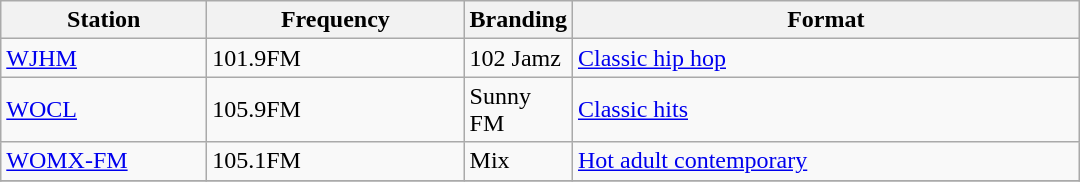<table class="wikitable sortable" style="width:45em;">
<tr>
<th style="width:20%">Station</th>
<th style="width:25%">Frequency</th>
<th style="width:5%">Branding</th>
<th style="width:50%">Format</th>
</tr>
<tr>
<td><a href='#'>WJHM</a></td>
<td>101.9FM</td>
<td>102 Jamz</td>
<td><a href='#'>Classic hip hop</a></td>
</tr>
<tr>
<td><a href='#'>WOCL</a></td>
<td>105.9FM</td>
<td>Sunny FM</td>
<td><a href='#'>Classic hits</a></td>
</tr>
<tr>
<td><a href='#'>WOMX-FM</a></td>
<td>105.1FM</td>
<td>Mix</td>
<td><a href='#'>Hot adult contemporary</a></td>
</tr>
<tr>
</tr>
</table>
